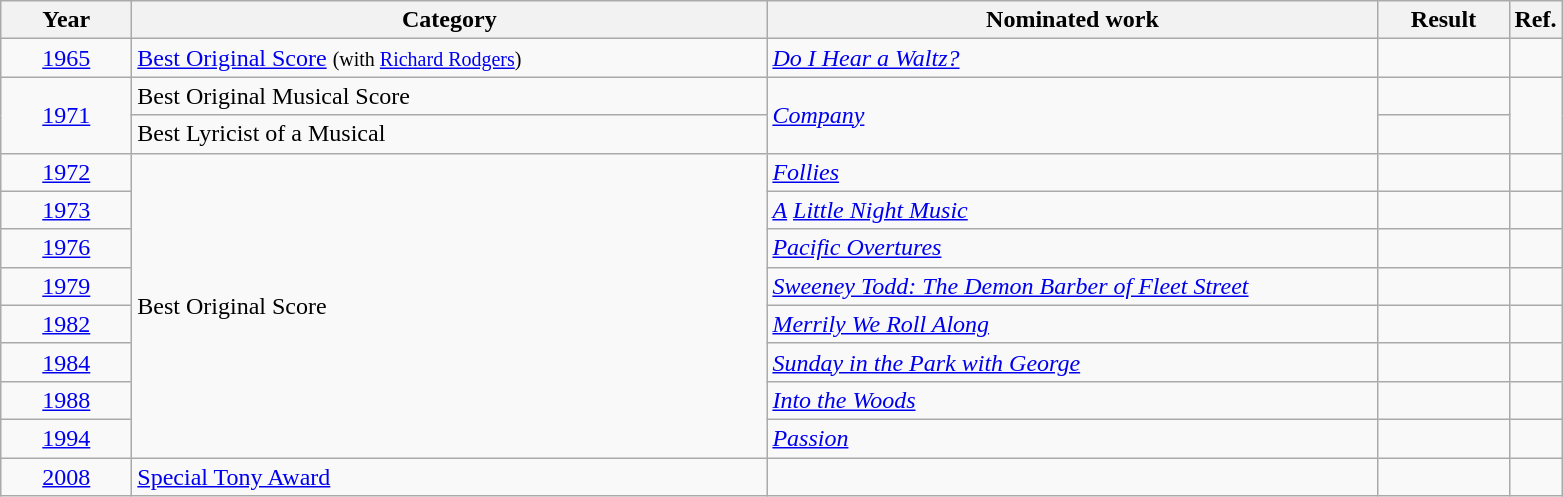<table class=wikitable>
<tr>
<th scope="col" style="width:5em;">Year</th>
<th scope="col" style="width:26em;">Category</th>
<th scope="col" style="width:25em;">Nominated work</th>
<th scope="col" style="width:5em;">Result</th>
<th>Ref.</th>
</tr>
<tr>
<td style="text-align:center;"><a href='#'>1965</a></td>
<td><a href='#'>Best Original Score</a> <small>(with <a href='#'>Richard Rodgers</a>)</small></td>
<td><em><a href='#'>Do I Hear a Waltz?</a></em></td>
<td></td>
<td style="text-align:center;"></td>
</tr>
<tr>
<td style="text-align:center;" rowspan="2"><a href='#'>1971</a></td>
<td>Best Original Musical Score</td>
<td rowspan="2"><em><a href='#'>Company</a> </em></td>
<td></td>
<td rowspan="2"></td>
</tr>
<tr>
<td Best Lyricist of a Musical>Best Lyricist of a Musical</td>
<td></td>
</tr>
<tr>
<td style="text-align:center;"><a href='#'>1972</a></td>
<td rowspan="8">Best Original Score</td>
<td><em><a href='#'>Follies</a></em></td>
<td></td>
<td style="text-align:center;"></td>
</tr>
<tr>
<td style="text-align:center;"><a href='#'>1973</a></td>
<td><em><a href='#'>A</a></em> <em><a href='#'>Little Night Music</a></em></td>
<td></td>
<td style="text-align:center;"></td>
</tr>
<tr>
<td style="text-align:center;"><a href='#'>1976</a></td>
<td><em><a href='#'>Pacific Overtures</a></em></td>
<td></td>
<td style="text-align:center;"></td>
</tr>
<tr>
<td style="text-align:center;"><a href='#'>1979</a></td>
<td><em><a href='#'>Sweeney Todd: The Demon Barber of Fleet Street</a></em></td>
<td></td>
<td style="text-align:center;"></td>
</tr>
<tr>
<td style="text-align:center;"><a href='#'>1982</a></td>
<td><em><a href='#'>Merrily We Roll Along</a></em></td>
<td></td>
<td style="text-align:center;"></td>
</tr>
<tr>
<td style="text-align:center;"><a href='#'>1984</a></td>
<td><em><a href='#'>Sunday in the Park with George</a></em></td>
<td></td>
<td style="text-align:center;"></td>
</tr>
<tr>
<td style="text-align:center;"><a href='#'>1988</a></td>
<td><em><a href='#'>Into the Woods</a></em></td>
<td></td>
<td style="text-align:center;"></td>
</tr>
<tr>
<td style="text-align:center;"><a href='#'>1994</a></td>
<td><em><a href='#'>Passion</a></em></td>
<td></td>
<td style="text-align:center;"></td>
</tr>
<tr>
<td style="text-align:center;"><a href='#'>2008</a></td>
<td><a href='#'>Special Tony Award</a></td>
<td></td>
<td></td>
<td style="text-align:center;"></td>
</tr>
</table>
